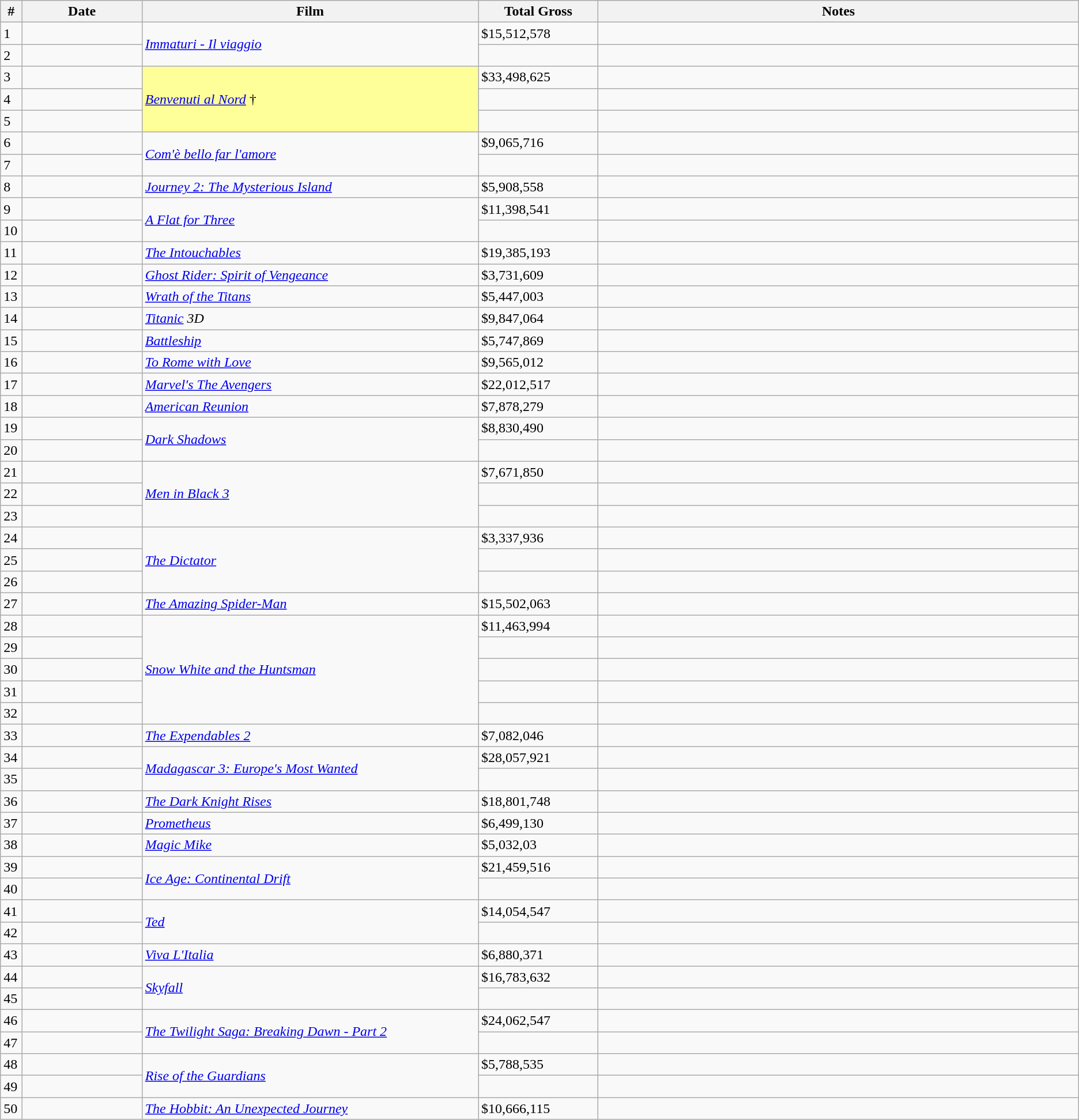<table class="wikitable sortable">
<tr>
<th width="1%">#</th>
<th width="10%">Date</th>
<th width="28%">Film</th>
<th width="10%">Total Gross</th>
<th width="40%">Notes</th>
</tr>
<tr>
<td>1</td>
<td></td>
<td rowspan="2"><em><a href='#'>Immaturi - Il viaggio</a></em></td>
<td>$15,512,578</td>
<td></td>
</tr>
<tr>
<td>2</td>
<td></td>
<td></td>
<td></td>
</tr>
<tr>
<td>3</td>
<td></td>
<td rowspan="3" style="background-color:#FFFF99"><em><a href='#'>Benvenuti al Nord</a></em> †</td>
<td>$33,498,625</td>
<td></td>
</tr>
<tr>
<td>4</td>
<td></td>
<td></td>
<td></td>
</tr>
<tr>
<td>5</td>
<td></td>
<td></td>
<td></td>
</tr>
<tr>
<td>6</td>
<td></td>
<td rowspan="2"><em><a href='#'>Com'è bello far l'amore</a></em></td>
<td>$9,065,716</td>
<td></td>
</tr>
<tr>
<td>7</td>
<td></td>
<td></td>
<td></td>
</tr>
<tr>
<td>8</td>
<td></td>
<td><em><a href='#'>Journey 2: The Mysterious Island</a></em></td>
<td>$5,908,558</td>
<td></td>
</tr>
<tr>
<td>9</td>
<td></td>
<td rowspan="2"><em><a href='#'>A Flat for Three</a></em></td>
<td>$11,398,541</td>
<td></td>
</tr>
<tr>
<td>10</td>
<td></td>
<td></td>
<td></td>
</tr>
<tr>
<td>11</td>
<td></td>
<td><em><a href='#'>The Intouchables</a></em></td>
<td>$19,385,193</td>
<td></td>
</tr>
<tr>
<td>12</td>
<td></td>
<td><em><a href='#'>Ghost Rider: Spirit of Vengeance</a></em></td>
<td>$3,731,609</td>
<td></td>
</tr>
<tr>
<td>13</td>
<td></td>
<td><em><a href='#'>Wrath of the Titans</a></em></td>
<td>$5,447,003</td>
<td></td>
</tr>
<tr>
<td>14</td>
<td></td>
<td><em><a href='#'>Titanic</a> 3D</em></td>
<td>$9,847,064</td>
<td></td>
</tr>
<tr>
<td>15</td>
<td></td>
<td><em><a href='#'>Battleship</a></em></td>
<td>$5,747,869</td>
<td></td>
</tr>
<tr>
<td>16</td>
<td></td>
<td><em><a href='#'>To Rome with Love</a></em></td>
<td>$9,565,012</td>
<td></td>
</tr>
<tr>
<td>17</td>
<td></td>
<td><em><a href='#'>Marvel's The Avengers</a></em></td>
<td>$22,012,517</td>
<td></td>
</tr>
<tr>
<td>18</td>
<td></td>
<td><em><a href='#'>American Reunion</a></em></td>
<td>$7,878,279</td>
<td></td>
</tr>
<tr>
<td>19</td>
<td></td>
<td rowspan="2"><em><a href='#'>Dark Shadows</a></em></td>
<td>$8,830,490</td>
<td></td>
</tr>
<tr>
<td>20</td>
<td></td>
<td></td>
<td></td>
</tr>
<tr>
<td>21</td>
<td></td>
<td rowspan="3"><em><a href='#'>Men in Black 3</a></em></td>
<td>$7,671,850</td>
<td></td>
</tr>
<tr>
<td>22</td>
<td></td>
<td></td>
<td></td>
</tr>
<tr>
<td>23</td>
<td></td>
<td></td>
<td></td>
</tr>
<tr>
<td>24</td>
<td></td>
<td rowspan="3"><em><a href='#'>The Dictator</a></em></td>
<td>$3,337,936</td>
<td></td>
</tr>
<tr>
<td>25</td>
<td></td>
<td></td>
<td></td>
</tr>
<tr>
<td>26</td>
<td></td>
<td></td>
<td></td>
</tr>
<tr>
<td>27</td>
<td></td>
<td><em><a href='#'>The Amazing Spider-Man</a></em></td>
<td>$15,502,063</td>
<td></td>
</tr>
<tr>
<td>28</td>
<td></td>
<td rowspan="5"><em><a href='#'>Snow White and the Huntsman</a></em></td>
<td>$11,463,994</td>
<td></td>
</tr>
<tr>
<td>29</td>
<td></td>
<td></td>
<td></td>
</tr>
<tr>
<td>30</td>
<td></td>
<td></td>
<td></td>
</tr>
<tr>
<td>31</td>
<td></td>
<td></td>
<td></td>
</tr>
<tr>
<td>32</td>
<td></td>
<td></td>
<td></td>
</tr>
<tr>
<td>33</td>
<td></td>
<td><em><a href='#'>The Expendables 2</a></em></td>
<td>$7,082,046</td>
<td></td>
</tr>
<tr>
<td>34</td>
<td></td>
<td rowspan="2"><em><a href='#'>Madagascar 3: Europe's Most Wanted</a></em></td>
<td>$28,057,921</td>
<td></td>
</tr>
<tr>
<td>35</td>
<td></td>
<td></td>
<td></td>
</tr>
<tr>
<td>36</td>
<td></td>
<td><em><a href='#'>The Dark Knight Rises</a></em></td>
<td>$18,801,748</td>
<td></td>
</tr>
<tr>
<td>37</td>
<td></td>
<td><em><a href='#'>Prometheus</a></em></td>
<td>$6,499,130</td>
<td></td>
</tr>
<tr>
<td>38</td>
<td></td>
<td><em><a href='#'>Magic Mike</a></em></td>
<td>$5,032,03</td>
<td></td>
</tr>
<tr>
<td>39</td>
<td></td>
<td rowspan="2"><em><a href='#'>Ice Age: Continental Drift</a></em></td>
<td>$21,459,516</td>
<td></td>
</tr>
<tr>
<td>40</td>
<td></td>
<td></td>
<td></td>
</tr>
<tr>
<td>41</td>
<td></td>
<td rowspan="2"><em><a href='#'>Ted</a></em></td>
<td>$14,054,547</td>
<td></td>
</tr>
<tr>
<td>42</td>
<td></td>
<td></td>
<td></td>
</tr>
<tr>
<td>43</td>
<td></td>
<td><em><a href='#'>Viva L'Italia</a></em></td>
<td>$6,880,371</td>
<td></td>
</tr>
<tr>
<td>44</td>
<td></td>
<td rowspan="2"><em><a href='#'>Skyfall</a></em></td>
<td>$16,783,632</td>
<td></td>
</tr>
<tr>
<td>45</td>
<td></td>
<td></td>
<td></td>
</tr>
<tr>
<td>46</td>
<td></td>
<td rowspan="2"><em><a href='#'>The Twilight Saga: Breaking Dawn - Part 2</a></em></td>
<td>$24,062,547</td>
<td></td>
</tr>
<tr>
<td>47</td>
<td></td>
<td></td>
<td></td>
</tr>
<tr>
<td>48</td>
<td></td>
<td rowspan="2"><em><a href='#'>Rise of the Guardians</a></em></td>
<td>$5,788,535</td>
<td></td>
</tr>
<tr>
<td>49</td>
<td></td>
<td></td>
<td></td>
</tr>
<tr>
<td>50</td>
<td></td>
<td><em><a href='#'>The Hobbit: An Unexpected Journey</a></em></td>
<td>$10,666,115</td>
<td></td>
</tr>
</table>
